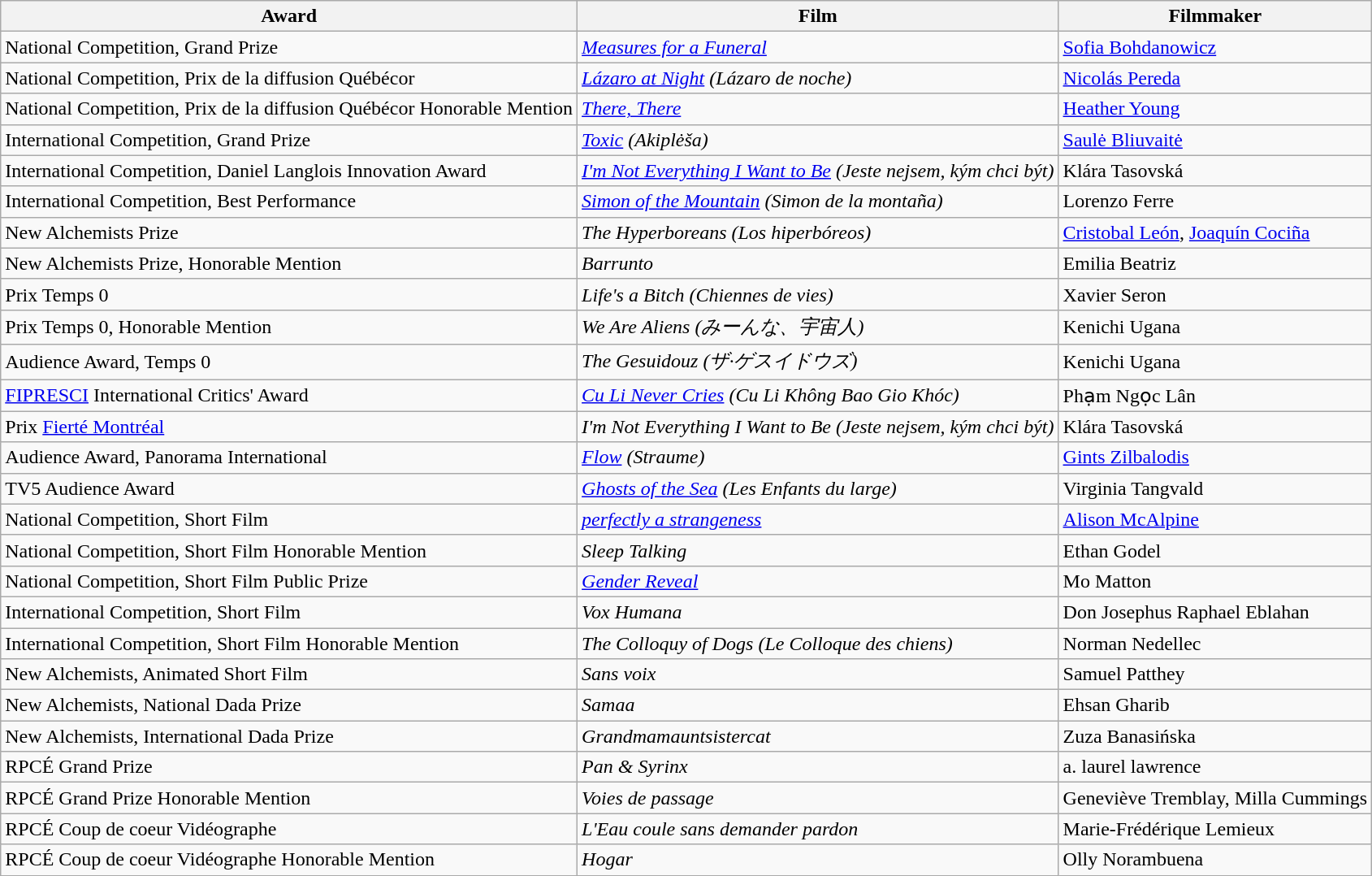<table class="wikitable">
<tr>
<th>Award</th>
<th>Film</th>
<th>Filmmaker</th>
</tr>
<tr>
<td>National Competition, Grand Prize</td>
<td><em><a href='#'>Measures for a Funeral</a></em></td>
<td><a href='#'>Sofia Bohdanowicz</a></td>
</tr>
<tr>
<td>National Competition, Prix de la diffusion Québécor</td>
<td><em><a href='#'>Lázaro at Night</a> (Lázaro de noche)</em></td>
<td><a href='#'>Nicolás Pereda</a></td>
</tr>
<tr>
<td>National Competition, Prix de la diffusion Québécor Honorable Mention</td>
<td><em><a href='#'>There, There</a></em></td>
<td><a href='#'>Heather Young</a></td>
</tr>
<tr>
<td>International Competition, Grand Prize</td>
<td><em><a href='#'>Toxic</a> (Akiplėša)</em></td>
<td><a href='#'>Saulė Bliuvaitė</a></td>
</tr>
<tr>
<td>International Competition, Daniel Langlois Innovation Award</td>
<td><em><a href='#'>I'm Not Everything I Want to Be</a> (Jeste nejsem, kým chci být)</em></td>
<td>Klára Tasovská</td>
</tr>
<tr>
<td>International Competition, Best Performance</td>
<td><em><a href='#'>Simon of the Mountain</a> (Simon de la montaña)</em></td>
<td>Lorenzo Ferre</td>
</tr>
<tr>
<td>New Alchemists Prize</td>
<td><em>The Hyperboreans (Los hiperbóreos)</em></td>
<td><a href='#'>Cristobal León</a>, <a href='#'>Joaquín Cociña</a></td>
</tr>
<tr>
<td>New Alchemists Prize, Honorable Mention</td>
<td><em>Barrunto</em></td>
<td>Emilia Beatriz</td>
</tr>
<tr>
<td>Prix Temps 0</td>
<td><em>Life's a Bitch (Chiennes de vies)</em></td>
<td>Xavier Seron</td>
</tr>
<tr>
<td>Prix Temps 0, Honorable Mention</td>
<td><em>We Are Aliens (みーんな、宇宙人)</em></td>
<td>Kenichi Ugana</td>
</tr>
<tr>
<td>Audience Award, Temps 0</td>
<td><em>The Gesuidouz (ザ·ゲスイドウズ)</em></td>
<td>Kenichi Ugana</td>
</tr>
<tr>
<td><a href='#'>FIPRESCI</a> International Critics' Award</td>
<td><em><a href='#'>Cu Li Never Cries</a> (Cu Li Không Bao Gio Khóc)</em></td>
<td>Phạm Ngọc Lân</td>
</tr>
<tr>
<td>Prix <a href='#'>Fierté Montréal</a></td>
<td><em>I'm Not Everything I Want to Be (Jeste nejsem, kým chci být)</em></td>
<td>Klára Tasovská</td>
</tr>
<tr>
<td>Audience Award, Panorama International</td>
<td><em><a href='#'>Flow</a> (Straume)</em></td>
<td><a href='#'>Gints Zilbalodis</a></td>
</tr>
<tr>
<td>TV5 Audience Award</td>
<td><em><a href='#'>Ghosts of the Sea</a> (Les Enfants du large)</em></td>
<td>Virginia Tangvald</td>
</tr>
<tr>
<td>National Competition, Short Film</td>
<td><em><a href='#'>perfectly a strangeness</a></em></td>
<td><a href='#'>Alison McAlpine</a></td>
</tr>
<tr>
<td>National Competition, Short Film Honorable Mention</td>
<td><em>Sleep Talking</em></td>
<td>Ethan Godel</td>
</tr>
<tr>
<td>National Competition, Short Film Public Prize</td>
<td><em><a href='#'>Gender Reveal</a></em></td>
<td>Mo Matton</td>
</tr>
<tr>
<td>International Competition, Short Film</td>
<td><em>Vox Humana</em></td>
<td>Don Josephus Raphael Eblahan</td>
</tr>
<tr>
<td>International Competition, Short Film Honorable Mention</td>
<td><em>The Colloquy of Dogs (Le Colloque des chiens)</em></td>
<td>Norman Nedellec</td>
</tr>
<tr>
<td>New Alchemists, Animated Short Film</td>
<td><em>Sans voix</em></td>
<td>Samuel Patthey</td>
</tr>
<tr>
<td>New Alchemists, National Dada Prize</td>
<td><em>Samaa</em></td>
<td>Ehsan Gharib</td>
</tr>
<tr>
<td>New Alchemists, International Dada Prize</td>
<td><em>Grandmamauntsistercat</em></td>
<td>Zuza Banasińska</td>
</tr>
<tr>
<td>RPCÉ Grand Prize</td>
<td><em>Pan & Syrinx</em></td>
<td>a. laurel lawrence</td>
</tr>
<tr>
<td>RPCÉ Grand Prize Honorable Mention</td>
<td><em>Voies de passage</em></td>
<td>Geneviève Tremblay, Milla Cummings</td>
</tr>
<tr>
<td>RPCÉ Coup de coeur Vidéographe</td>
<td><em>L'Eau coule sans demander pardon</em></td>
<td>Marie-Frédérique Lemieux</td>
</tr>
<tr>
<td>RPCÉ Coup de coeur Vidéographe Honorable Mention</td>
<td><em>Hogar</em></td>
<td>Olly Norambuena</td>
</tr>
</table>
